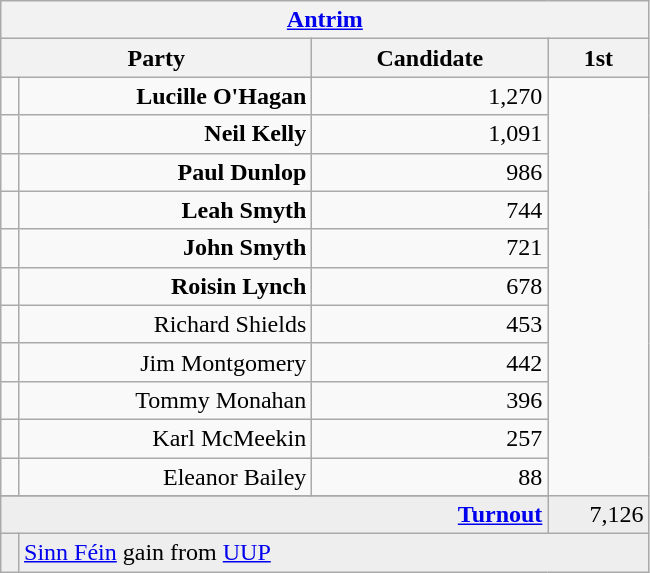<table class="wikitable">
<tr>
<th colspan="4" align="center"><a href='#'>Antrim</a></th>
</tr>
<tr>
<th colspan="2" align="center" width=200>Party</th>
<th width=150>Candidate</th>
<th width=60>1st </th>
</tr>
<tr>
<td></td>
<td align="right"><strong>Lucille O'Hagan</strong></td>
<td align="right">1,270</td>
</tr>
<tr>
<td></td>
<td align="right"><strong>Neil Kelly</strong></td>
<td align="right">1,091</td>
</tr>
<tr>
<td></td>
<td align="right"><strong>Paul Dunlop</strong></td>
<td align="right">986</td>
</tr>
<tr>
<td></td>
<td align="right"><strong>Leah Smyth</strong></td>
<td align="right">744</td>
</tr>
<tr>
<td></td>
<td align="right"><strong>John Smyth</strong></td>
<td align="right">721</td>
</tr>
<tr>
<td></td>
<td align="right"><strong>Roisin Lynch</strong></td>
<td align="right">678</td>
</tr>
<tr>
<td></td>
<td align="right">Richard Shields</td>
<td align="right">453</td>
</tr>
<tr>
<td></td>
<td align="right">Jim Montgomery</td>
<td align="right">442</td>
</tr>
<tr>
<td></td>
<td align="right">Tommy Monahan</td>
<td align="right">396</td>
</tr>
<tr>
<td></td>
<td align="right">Karl McMeekin</td>
<td align="right">257</td>
</tr>
<tr>
<td></td>
<td align="right">Eleanor Bailey</td>
<td align="right">88</td>
</tr>
<tr>
</tr>
<tr bgcolor="EEEEEE">
<td colspan=3 align="right"><strong><a href='#'>Turnout</a></strong></td>
<td align="right">7,126</td>
</tr>
<tr bgcolor="EEEEEE">
<td bgcolor=></td>
<td colspan=4 bgcolor="EEEEEE"><a href='#'>Sinn Féin</a> gain from <a href='#'>UUP</a></td>
</tr>
</table>
